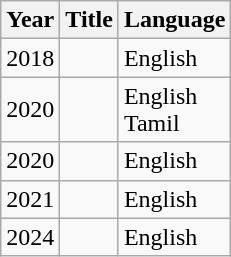<table class="wikitable">
<tr>
<th>Year</th>
<th>Title</th>
<th>Language</th>
</tr>
<tr>
<td>2018</td>
<td><em></em></td>
<td>English</td>
</tr>
<tr>
<td>2020</td>
<td><em></em></td>
<td>English<br>Tamil</td>
</tr>
<tr>
<td>2020</td>
<td><em></em></td>
<td>English</td>
</tr>
<tr>
<td>2021</td>
<td><em></em></td>
<td>English</td>
</tr>
<tr>
<td>2024</td>
<td><em></em></td>
<td>English</td>
</tr>
</table>
